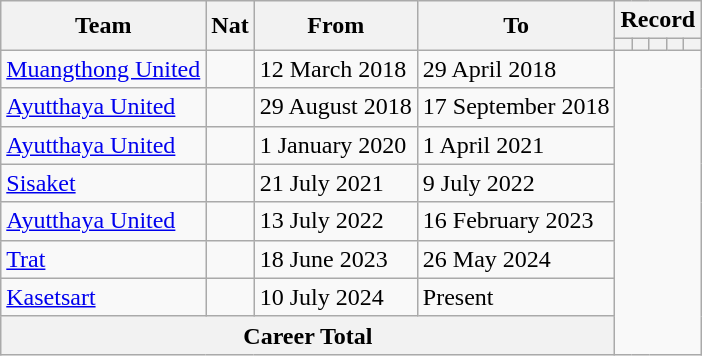<table class=wikitable style=text-align:center>
<tr>
<th rowspan=2>Team</th>
<th rowspan=2>Nat</th>
<th rowspan=2>From</th>
<th rowspan=2>To</th>
<th colspan=5>Record</th>
</tr>
<tr>
<th></th>
<th></th>
<th></th>
<th></th>
<th></th>
</tr>
<tr>
<td align=left><a href='#'>Muangthong United</a></td>
<td></td>
<td align=left>12 March 2018</td>
<td align=left>29 April 2018<br></td>
</tr>
<tr>
<td align=left><a href='#'>Ayutthaya United</a></td>
<td></td>
<td align=left>29 August 2018</td>
<td align=left>17 September 2018<br></td>
</tr>
<tr>
<td align=left><a href='#'>Ayutthaya United</a></td>
<td></td>
<td align=left>1 January 2020</td>
<td align=left>1 April 2021<br></td>
</tr>
<tr>
<td align=left><a href='#'>Sisaket</a></td>
<td></td>
<td align=left>21 July 2021</td>
<td align=left>9 July 2022<br></td>
</tr>
<tr>
<td align=left><a href='#'>Ayutthaya United</a></td>
<td></td>
<td align=left>13 July 2022</td>
<td align=left>16 February 2023<br></td>
</tr>
<tr>
<td align=left><a href='#'>Trat</a></td>
<td></td>
<td align=left>18 June 2023</td>
<td align=left>26 May 2024<br></td>
</tr>
<tr>
<td align=left><a href='#'>Kasetsart</a></td>
<td></td>
<td align=left>10 July 2024</td>
<td align=left>Present<br></td>
</tr>
<tr>
<th colspan=4>Career Total<br></th>
</tr>
</table>
